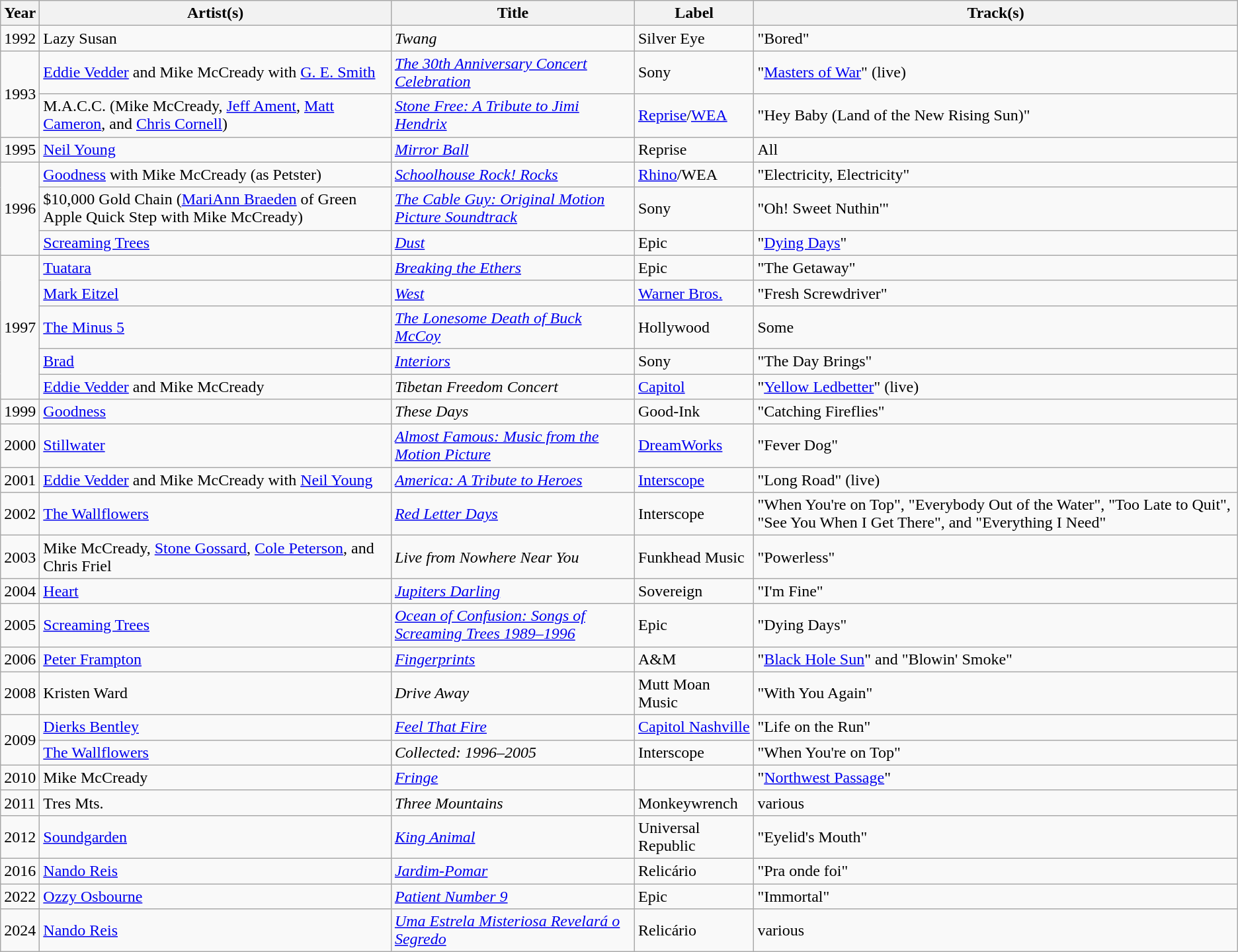<table class="wikitable">
<tr>
<th>Year</th>
<th>Artist(s)</th>
<th>Title</th>
<th>Label</th>
<th>Track(s)</th>
</tr>
<tr>
<td>1992</td>
<td>Lazy Susan</td>
<td><em>Twang</em></td>
<td>Silver Eye</td>
<td>"Bored"</td>
</tr>
<tr>
<td rowspan="2">1993</td>
<td><a href='#'>Eddie Vedder</a> and Mike McCready with <a href='#'>G. E. Smith</a></td>
<td><em><a href='#'>The 30th Anniversary Concert Celebration</a></em></td>
<td>Sony</td>
<td>"<a href='#'>Masters of War</a>" (live)</td>
</tr>
<tr>
<td>M.A.C.C. (Mike McCready, <a href='#'>Jeff Ament</a>, <a href='#'>Matt Cameron</a>, and <a href='#'>Chris Cornell</a>)</td>
<td><em><a href='#'>Stone Free: A Tribute to Jimi Hendrix</a></em></td>
<td><a href='#'>Reprise</a>/<a href='#'>WEA</a></td>
<td>"Hey Baby (Land of the New Rising Sun)"</td>
</tr>
<tr>
<td>1995</td>
<td><a href='#'>Neil Young</a></td>
<td><em><a href='#'>Mirror Ball</a></em></td>
<td>Reprise</td>
<td>All</td>
</tr>
<tr>
<td rowspan="3">1996</td>
<td><a href='#'>Goodness</a> with Mike McCready (as Petster)</td>
<td><em><a href='#'>Schoolhouse Rock! Rocks</a></em></td>
<td><a href='#'>Rhino</a>/WEA</td>
<td>"Electricity, Electricity"</td>
</tr>
<tr>
<td>$10,000 Gold Chain (<a href='#'>MariAnn Braeden</a> of Green Apple Quick Step with Mike McCready)</td>
<td><em><a href='#'>The Cable Guy: Original Motion Picture Soundtrack</a></em></td>
<td>Sony</td>
<td>"Oh! Sweet Nuthin'"</td>
</tr>
<tr>
<td><a href='#'>Screaming Trees</a></td>
<td><em><a href='#'>Dust</a></em></td>
<td>Epic</td>
<td>"<a href='#'>Dying Days</a>"</td>
</tr>
<tr>
<td rowspan="5">1997</td>
<td><a href='#'>Tuatara</a></td>
<td><em><a href='#'>Breaking the Ethers</a></em></td>
<td>Epic</td>
<td>"The Getaway"</td>
</tr>
<tr>
<td><a href='#'>Mark Eitzel</a></td>
<td><em><a href='#'>West</a></em></td>
<td><a href='#'>Warner Bros.</a></td>
<td>"Fresh Screwdriver"</td>
</tr>
<tr>
<td><a href='#'>The Minus 5</a></td>
<td><em><a href='#'>The Lonesome Death of Buck McCoy</a></em></td>
<td>Hollywood</td>
<td>Some</td>
</tr>
<tr>
<td><a href='#'>Brad</a></td>
<td><em><a href='#'>Interiors</a></em></td>
<td>Sony</td>
<td>"The Day Brings"</td>
</tr>
<tr>
<td><a href='#'>Eddie Vedder</a> and Mike McCready</td>
<td><em>Tibetan Freedom Concert</em></td>
<td><a href='#'>Capitol</a></td>
<td>"<a href='#'>Yellow Ledbetter</a>" (live)</td>
</tr>
<tr>
<td>1999</td>
<td><a href='#'>Goodness</a></td>
<td><em>These Days</em></td>
<td>Good-Ink</td>
<td>"Catching Fireflies"</td>
</tr>
<tr>
<td>2000</td>
<td><a href='#'>Stillwater</a></td>
<td><em><a href='#'>Almost Famous: Music from the Motion Picture</a></em></td>
<td><a href='#'>DreamWorks</a></td>
<td>"Fever Dog"</td>
</tr>
<tr>
<td>2001</td>
<td><a href='#'>Eddie Vedder</a> and Mike McCready with <a href='#'>Neil Young</a></td>
<td><em><a href='#'>America: A Tribute to Heroes</a></em></td>
<td><a href='#'>Interscope</a></td>
<td>"Long Road" (live)</td>
</tr>
<tr>
<td>2002</td>
<td><a href='#'>The Wallflowers</a></td>
<td><em><a href='#'>Red Letter Days</a></em></td>
<td>Interscope</td>
<td>"When You're on Top", "Everybody Out of the Water", "Too Late to Quit", "See You When I Get There", and "Everything I Need"</td>
</tr>
<tr>
<td>2003</td>
<td>Mike McCready, <a href='#'>Stone Gossard</a>, <a href='#'>Cole Peterson</a>, and Chris Friel</td>
<td><em>Live from Nowhere Near You</em></td>
<td>Funkhead Music</td>
<td>"Powerless"</td>
</tr>
<tr>
<td>2004</td>
<td><a href='#'>Heart</a></td>
<td><em><a href='#'>Jupiters Darling</a></em></td>
<td>Sovereign</td>
<td>"I'm Fine"</td>
</tr>
<tr>
<td>2005</td>
<td><a href='#'>Screaming Trees</a></td>
<td><em><a href='#'>Ocean of Confusion: Songs of Screaming Trees 1989–1996</a></em></td>
<td>Epic</td>
<td>"Dying Days"</td>
</tr>
<tr>
<td>2006</td>
<td><a href='#'>Peter Frampton</a></td>
<td><em><a href='#'>Fingerprints</a></em></td>
<td>A&M</td>
<td>"<a href='#'>Black Hole Sun</a>" and "Blowin' Smoke"</td>
</tr>
<tr>
<td>2008</td>
<td>Kristen Ward</td>
<td><em>Drive Away</em></td>
<td>Mutt Moan Music</td>
<td>"With You Again"</td>
</tr>
<tr>
<td rowspan="2">2009</td>
<td><a href='#'>Dierks Bentley</a></td>
<td><em><a href='#'>Feel That Fire</a></em></td>
<td><a href='#'>Capitol Nashville</a></td>
<td>"Life on the Run"</td>
</tr>
<tr>
<td><a href='#'>The Wallflowers</a></td>
<td><em>Collected: 1996–2005</em></td>
<td>Interscope</td>
<td>"When You're on Top"</td>
</tr>
<tr>
<td>2010</td>
<td>Mike McCready</td>
<td><em><a href='#'>Fringe</a></em></td>
<td></td>
<td>"<a href='#'>Northwest Passage</a>"</td>
</tr>
<tr>
<td>2011</td>
<td>Tres Mts.</td>
<td><em>Three Mountains</em></td>
<td>Monkeywrench</td>
<td>various</td>
</tr>
<tr>
<td>2012</td>
<td><a href='#'>Soundgarden</a></td>
<td><em><a href='#'>King Animal</a></em></td>
<td>Universal Republic</td>
<td>"Eyelid's Mouth"</td>
</tr>
<tr>
<td>2016</td>
<td><a href='#'>Nando Reis</a></td>
<td><em><a href='#'>Jardim-Pomar</a></em></td>
<td>Relicário</td>
<td>"Pra onde foi"</td>
</tr>
<tr>
<td>2022</td>
<td><a href='#'>Ozzy Osbourne</a></td>
<td><em><a href='#'>Patient Number 9</a></em></td>
<td>Epic</td>
<td>"Immortal"</td>
</tr>
<tr>
<td>2024</td>
<td><a href='#'>Nando Reis</a></td>
<td><em><a href='#'>Uma Estrela Misteriosa Revelará o Segredo</a></em></td>
<td>Relicário</td>
<td>various</td>
</tr>
</table>
